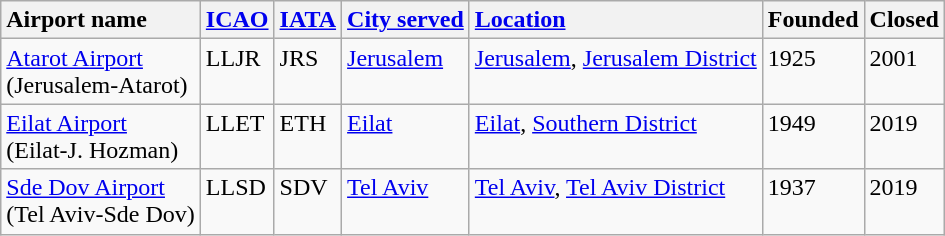<table class="wikitable sortable">
<tr valign=baseline>
<th style="text-align:left;">Airport name</th>
<th style="text-align:left;"><a href='#'>ICAO</a></th>
<th style="text-align:left;"><a href='#'>IATA</a></th>
<th style="text-align:left;"><a href='#'>City served</a></th>
<th style="text-align:left;"><a href='#'>Location</a></th>
<th style="text-align:left;">Founded</th>
<th style="text-align:left;">Closed</th>
</tr>
<tr valign=top>
<td><a href='#'>Atarot Airport</a><br>(Jerusalem-Atarot)</td>
<td>LLJR</td>
<td>JRS</td>
<td><a href='#'>Jerusalem</a></td>
<td><a href='#'>Jerusalem</a>, <a href='#'>Jerusalem District</a></td>
<td>1925</td>
<td>2001</td>
</tr>
<tr valign=top>
<td><a href='#'>Eilat Airport</a><br>(Eilat-J. Hozman)</td>
<td>LLET</td>
<td>ETH</td>
<td><a href='#'>Eilat</a></td>
<td><a href='#'>Eilat</a>, <a href='#'>Southern District</a></td>
<td>1949</td>
<td>2019</td>
</tr>
<tr valign=top>
<td><a href='#'>Sde Dov Airport</a><br>(Tel Aviv-Sde Dov)</td>
<td>LLSD</td>
<td>SDV</td>
<td><a href='#'>Tel Aviv</a></td>
<td><a href='#'>Tel Aviv</a>, <a href='#'>Tel Aviv District</a></td>
<td>1937</td>
<td>2019</td>
</tr>
</table>
